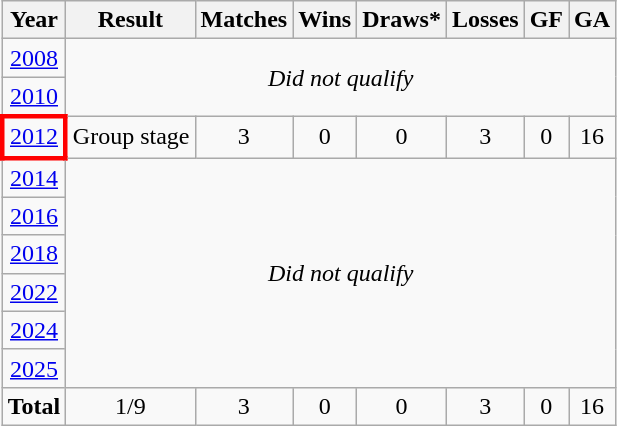<table class="wikitable" style="text-align: center;">
<tr>
<th>Year</th>
<th>Result</th>
<th>Matches</th>
<th>Wins</th>
<th>Draws*</th>
<th>Losses</th>
<th>GF</th>
<th>GA</th>
</tr>
<tr>
<td> <a href='#'>2008</a></td>
<td colspan=7 rowspan=2><em>Did not qualify </em></td>
</tr>
<tr>
<td> <a href='#'>2010</a></td>
</tr>
<tr>
<td style="border: 3px solid red"> <a href='#'>2012</a></td>
<td>Group stage</td>
<td>3</td>
<td>0</td>
<td>0</td>
<td>3</td>
<td>0</td>
<td>16</td>
</tr>
<tr>
<td> <a href='#'>2014</a></td>
<td colspan=7 rowspan=6><em>Did not qualify</em></td>
</tr>
<tr>
<td> <a href='#'>2016</a></td>
</tr>
<tr>
<td> <a href='#'>2018</a></td>
</tr>
<tr>
<td> <a href='#'>2022</a></td>
</tr>
<tr>
<td> <a href='#'>2024</a></td>
</tr>
<tr>
<td> <a href='#'>2025</a></td>
</tr>
<tr>
<td><strong>Total</strong></td>
<td>1/9</td>
<td>3</td>
<td>0</td>
<td>0</td>
<td>3</td>
<td>0</td>
<td>16</td>
</tr>
</table>
